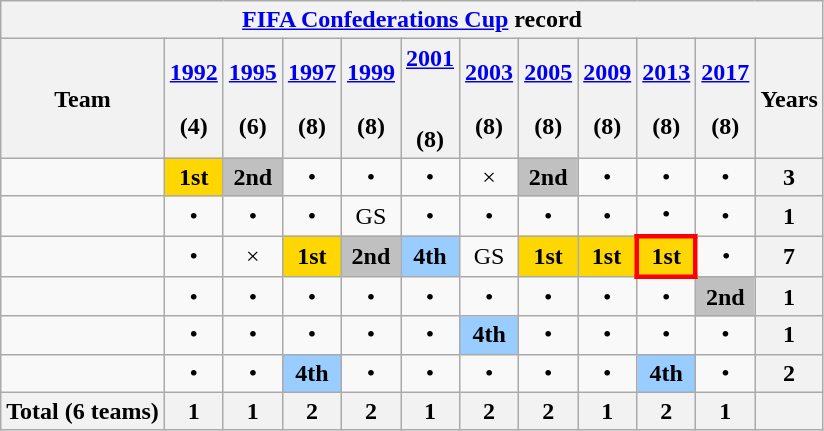<table class="wikitable" style="text-align: center">
<tr>
<th colspan=12><a href='#'>FIFA Confederations Cup</a> record</th>
</tr>
<tr>
<th>Team</th>
<th><a href='#'>1992</a><br><br>(4)</th>
<th><a href='#'>1995</a><br><br>(6)</th>
<th><a href='#'>1997</a><br><br>(8)</th>
<th><a href='#'>1999</a><br><br>(8)</th>
<th><a href='#'>2001</a><br><br><br>(8)</th>
<th><a href='#'>2003</a><br><br>(8)</th>
<th><a href='#'>2005</a><br><br>(8)</th>
<th><a href='#'>2009</a><br><br>(8)</th>
<th><a href='#'>2013</a><br><br>(8)</th>
<th><a href='#'>2017</a><br><br>(8)</th>
<th>Years</th>
</tr>
<tr>
<td align=left></td>
<td bgcolor=Gold><strong>1st</strong></td>
<td bgcolor=Silver><strong>2nd</strong></td>
<td>•</td>
<td>•</td>
<td>•</td>
<td>×</td>
<td bgcolor=Silver><strong>2nd</strong></td>
<td>•</td>
<td>•</td>
<td>•</td>
<th>3</th>
</tr>
<tr>
<td align=left></td>
<td>•</td>
<td>•</td>
<td>•</td>
<td>GS</td>
<td>•</td>
<td>•</td>
<td>•</td>
<td>•</td>
<td>•</td>
<td>•</td>
<th>1</th>
</tr>
<tr>
<td align=left></td>
<td>•</td>
<td>×</td>
<td bgcolor=Gold><strong>1st</strong></td>
<td bgcolor=Silver><strong>2nd</strong></td>
<td bgcolor=9acdff><strong>4th</strong></td>
<td>GS</td>
<td bgcolor=Gold><strong>1st</strong></td>
<td bgcolor=Gold><strong>1st</strong></td>
<td style="border: 3px solid red" bgcolor=Gold><strong>1st</strong></td>
<td>•</td>
<th>7</th>
</tr>
<tr>
<td align=left></td>
<td>•</td>
<td>•</td>
<td>•</td>
<td>•</td>
<td>•</td>
<td>•</td>
<td>•</td>
<td>•</td>
<td>•</td>
<td bgcolor=Silver><strong>2nd</strong></td>
<th>1</th>
</tr>
<tr>
<td align=left></td>
<td>•</td>
<td>•</td>
<td>•</td>
<td>•</td>
<td>•</td>
<td bgcolor=9acdff><strong>4th</strong></td>
<td>•</td>
<td>•</td>
<td>•</td>
<td>•</td>
<th>1</th>
</tr>
<tr>
<td align=left></td>
<td>•</td>
<td>•</td>
<td bgcolor=9acdff><strong>4th</strong></td>
<td>•</td>
<td>•</td>
<td>•</td>
<td>•</td>
<td>•</td>
<td bgcolor=9acdff><strong>4th</strong></td>
<td>•</td>
<th>2</th>
</tr>
<tr>
<th>Total (6 teams)</th>
<th>1</th>
<th>1</th>
<th>2</th>
<th>2</th>
<th>1</th>
<th>2</th>
<th>2</th>
<th>1</th>
<th>2</th>
<th>1</th>
<th></th>
</tr>
</table>
